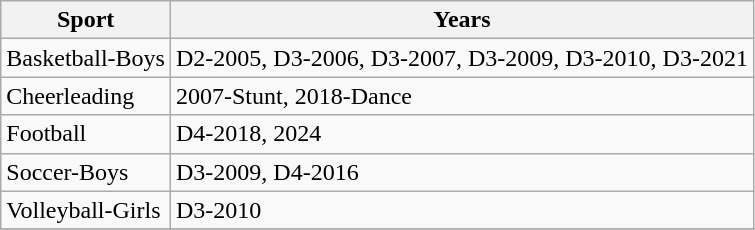<table class="wikitable">
<tr>
<th>Sport</th>
<th>Years</th>
</tr>
<tr>
<td>Basketball-Boys</td>
<td>D2-2005, D3-2006, D3-2007, D3-2009, D3-2010, D3-2021</td>
</tr>
<tr>
<td>Cheerleading</td>
<td>2007-Stunt, 2018-Dance</td>
</tr>
<tr>
<td>Football</td>
<td>D4-2018, 2024</td>
</tr>
<tr>
<td>Soccer-Boys</td>
<td>D3-2009, D4-2016</td>
</tr>
<tr>
<td>Volleyball-Girls</td>
<td>D3-2010</td>
</tr>
<tr>
</tr>
</table>
